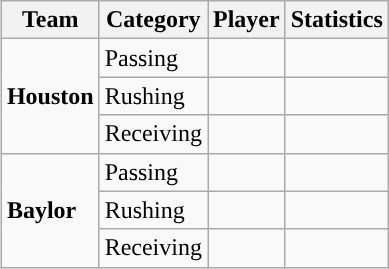<table class="wikitable" style="float: right;">
<tr>
<th>Team</th>
<th>Category</th>
<th>Player</th>
<th>Statistics</th>
</tr>
<tr>
<td rowspan=3 !!><strong>Houston</strong></td>
<td>Passing</td>
<td></td>
<td></td>
</tr>
<tr>
<td>Rushing</td>
<td></td>
<td></td>
</tr>
<tr>
<td>Receiving</td>
<td></td>
<td></td>
</tr>
<tr>
<td rowspan=3 !!><strong>Baylor</strong></td>
<td>Passing</td>
<td></td>
<td></td>
</tr>
<tr>
<td>Rushing</td>
<td></td>
<td></td>
</tr>
<tr>
<td>Receiving</td>
<td></td>
<td></td>
</tr>
</table>
